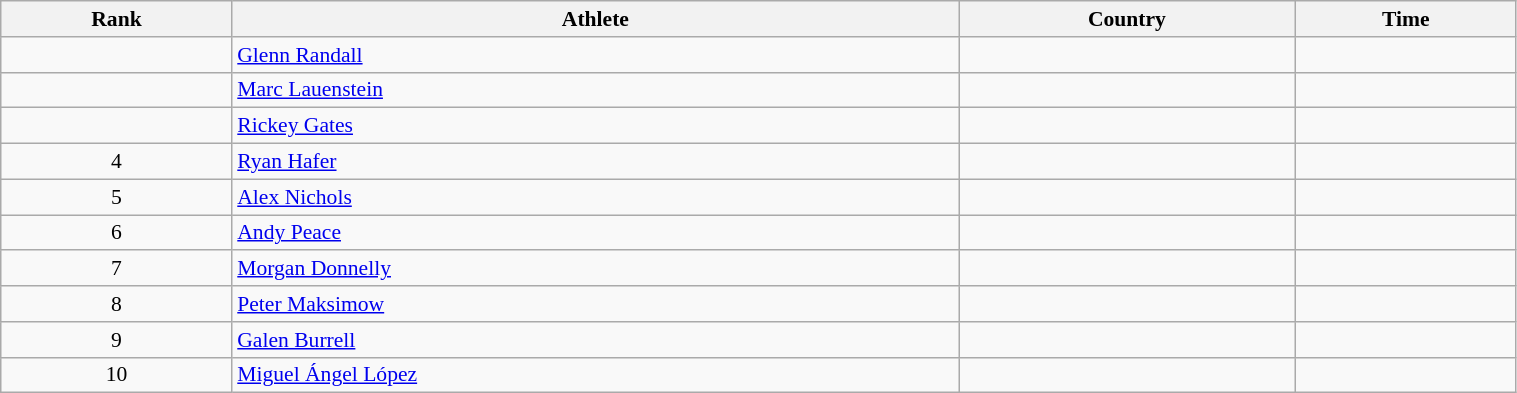<table class="wikitable" width=80% style="font-size:90%; text-align:left;">
<tr>
<th>Rank</th>
<th>Athlete</th>
<th>Country</th>
<th>Time</th>
</tr>
<tr>
<td align="center"></td>
<td><a href='#'>Glenn Randall</a></td>
<td></td>
<td></td>
</tr>
<tr>
<td align="center"></td>
<td><a href='#'>Marc Lauenstein</a></td>
<td></td>
<td></td>
</tr>
<tr>
<td align="center"></td>
<td><a href='#'>Rickey Gates</a></td>
<td></td>
<td></td>
</tr>
<tr>
<td align="center">4</td>
<td><a href='#'>Ryan Hafer</a></td>
<td></td>
<td></td>
</tr>
<tr>
<td align="center">5</td>
<td><a href='#'>Alex Nichols</a></td>
<td></td>
<td></td>
</tr>
<tr>
<td align="center">6</td>
<td><a href='#'>Andy Peace</a></td>
<td></td>
<td></td>
</tr>
<tr>
<td align="center">7</td>
<td><a href='#'>Morgan Donnelly</a></td>
<td></td>
<td></td>
</tr>
<tr>
<td align="center">8</td>
<td><a href='#'>Peter Maksimow</a></td>
<td></td>
<td></td>
</tr>
<tr>
<td align="center">9</td>
<td><a href='#'>Galen Burrell</a></td>
<td></td>
<td></td>
</tr>
<tr>
<td align="center">10</td>
<td><a href='#'>Miguel Ángel López</a></td>
<td></td>
<td></td>
</tr>
</table>
